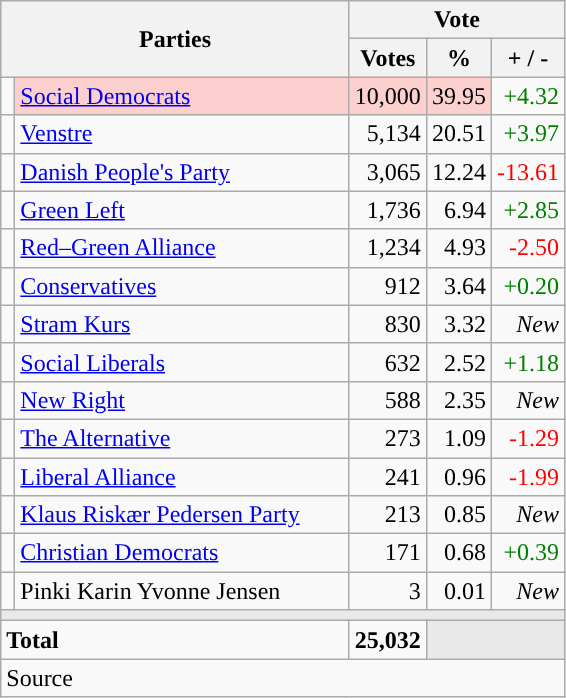<table class="wikitable" style="text-align:right;">
<tr>
<th style="text-align:centre;" rowspan="2" colspan="2" width="225">Parties</th>
<th colspan="3">Vote</th>
</tr>
<tr>
<th width="15">Votes</th>
<th width="15">%</th>
<th width="15">+ / -</th>
</tr>
<tr>
<td width="2" style="color:inherit;background:"></td>
<td bgcolor=#fbd0ce  align="left"><a href='#'>Social Democrats</a></td>
<td bgcolor=#fbd0ce>10,000</td>
<td bgcolor=#fbd0ce>39.95</td>
<td style=color:green;>+4.32</td>
</tr>
<tr>
<td width="2" style="color:inherit;background:"></td>
<td align="left"><a href='#'>Venstre</a></td>
<td>5,134</td>
<td>20.51</td>
<td style=color:green;>+3.97</td>
</tr>
<tr>
<td width="2" style="color:inherit;background:"></td>
<td align="left"><a href='#'>Danish People's Party</a></td>
<td>3,065</td>
<td>12.24</td>
<td style=color:red;>-13.61</td>
</tr>
<tr>
<td width="2" style="color:inherit;background:"></td>
<td align="left"><a href='#'>Green Left</a></td>
<td>1,736</td>
<td>6.94</td>
<td style=color:green;>+2.85</td>
</tr>
<tr>
<td width="2" style="color:inherit;background:"></td>
<td align="left"><a href='#'>Red–Green Alliance</a></td>
<td>1,234</td>
<td>4.93</td>
<td style=color:red;>-2.50</td>
</tr>
<tr>
<td width="2" style="color:inherit;background:"></td>
<td align="left"><a href='#'>Conservatives</a></td>
<td>912</td>
<td>3.64</td>
<td style=color:green;>+0.20</td>
</tr>
<tr>
<td width="2" style="color:inherit;background:"></td>
<td align="left"><a href='#'>Stram Kurs</a></td>
<td>830</td>
<td>3.32</td>
<td><em>New</em></td>
</tr>
<tr>
<td width="2" style="color:inherit;background:"></td>
<td align="left"><a href='#'>Social Liberals</a></td>
<td>632</td>
<td>2.52</td>
<td style=color:green;>+1.18</td>
</tr>
<tr>
<td width="2" style="color:inherit;background:"></td>
<td align="left"><a href='#'>New Right</a></td>
<td>588</td>
<td>2.35</td>
<td><em>New</em></td>
</tr>
<tr>
<td width="2" style="color:inherit;background:"></td>
<td align="left"><a href='#'>The Alternative</a></td>
<td>273</td>
<td>1.09</td>
<td style=color:red;>-1.29</td>
</tr>
<tr>
<td width="2" style="color:inherit;background:"></td>
<td align="left"><a href='#'>Liberal Alliance</a></td>
<td>241</td>
<td>0.96</td>
<td style=color:red;>-1.99</td>
</tr>
<tr>
<td width="2" style="color:inherit;background:"></td>
<td align="left"><a href='#'>Klaus Riskær Pedersen Party</a></td>
<td>213</td>
<td>0.85</td>
<td><em>New</em></td>
</tr>
<tr>
<td width="2" style="color:inherit;background:"></td>
<td align="left"><a href='#'>Christian Democrats</a></td>
<td>171</td>
<td>0.68</td>
<td style=color:green;>+0.39</td>
</tr>
<tr>
<td width="2" style="color:inherit;background:"></td>
<td align="left">Pinki Karin Yvonne Jensen</td>
<td>3</td>
<td>0.01</td>
<td><em>New</em></td>
</tr>
<tr>
<td colspan="7" bgcolor="#E9E9E9"></td>
</tr>
<tr>
<td align="left" colspan="2"><strong>Total</strong></td>
<td><strong>25,032</strong></td>
<td bgcolor="#E9E9E9" colspan="2"></td>
</tr>
<tr>
<td align="left" colspan="6">Source</td>
</tr>
</table>
